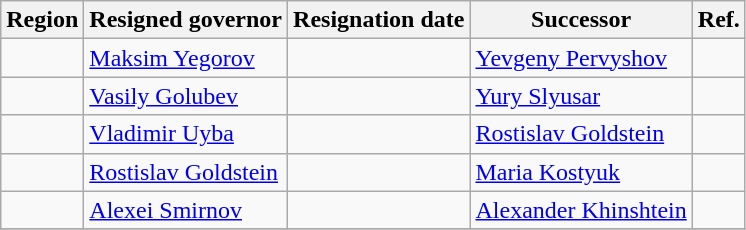<table class="wikitable" style="text-align:left">
<tr>
<th>Region</th>
<th>Resigned governor</th>
<th>Resignation date</th>
<th>Successor</th>
<th>Ref.</th>
</tr>
<tr>
<td></td>
<td><a href='#'>Maksim Yegorov</a></td>
<td></td>
<td><a href='#'>Yevgeny Pervyshov</a></td>
<td></td>
</tr>
<tr>
<td></td>
<td><a href='#'>Vasily Golubev</a></td>
<td></td>
<td><a href='#'>Yury Slyusar</a></td>
<td></td>
</tr>
<tr>
<td></td>
<td><a href='#'>Vladimir Uyba</a></td>
<td></td>
<td><a href='#'>Rostislav Goldstein</a></td>
<td></td>
</tr>
<tr>
<td></td>
<td><a href='#'>Rostislav Goldstein</a></td>
<td></td>
<td><a href='#'>Maria Kostyuk</a></td>
<td></td>
</tr>
<tr>
<td></td>
<td><a href='#'>Alexei Smirnov</a></td>
<td></td>
<td><a href='#'>Alexander Khinshtein</a></td>
<td></td>
</tr>
<tr>
</tr>
</table>
